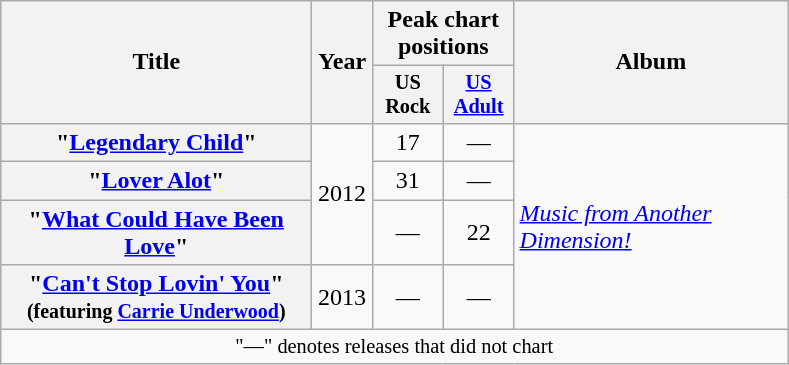<table class="wikitable plainrowheaders">
<tr>
<th rowspan="2" width="200">Title</th>
<th rowspan="2" width="33">Year</th>
<th colspan="2">Peak chart positions</th>
<th rowspan="2" width="175">Album</th>
</tr>
<tr>
<th style="width:3em;font-size:85%">US Rock<br></th>
<th style="width:3em;font-size:85%"><a href='#'>US Adult</a><br></th>
</tr>
<tr>
<th scope="row">"<a href='#'>Legendary Child</a>"</th>
<td align="center" rowspan="3">2012</td>
<td align="center">17</td>
<td align="center">—</td>
<td rowspan="4"><em><a href='#'>Music from Another Dimension!</a></em></td>
</tr>
<tr>
<th scope="row">"<a href='#'>Lover Alot</a>"</th>
<td align="center">31</td>
<td align="center">—</td>
</tr>
<tr>
<th scope="row">"<a href='#'>What Could Have Been Love</a>"</th>
<td align="center">—</td>
<td align="center">22</td>
</tr>
<tr>
<th scope="row">"<a href='#'>Can't Stop Lovin' You</a>" <br><small>(featuring <a href='#'>Carrie Underwood</a>)</small></th>
<td align="center" rowspan="1">2013</td>
<td align="center">—</td>
<td align="center">—</td>
</tr>
<tr>
<td align="center" colspan="15" style="font-size: 85%">"—" denotes releases that did not chart</td>
</tr>
</table>
